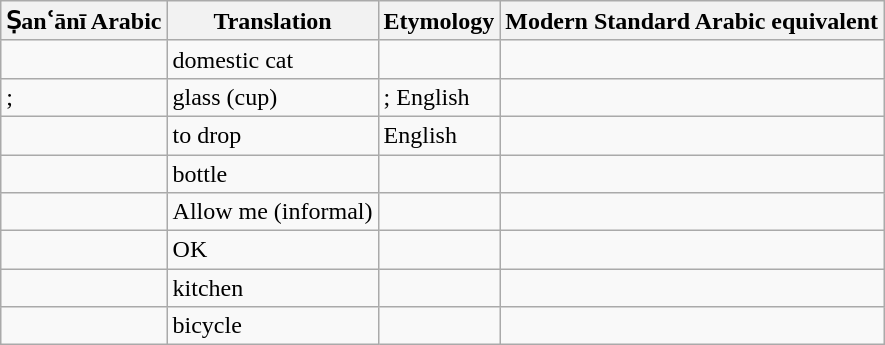<table class="wikitable">
<tr>
<th>Ṣanʿānī Arabic</th>
<th>Translation</th>
<th>Etymology</th>
<th>Modern Standard Arabic equivalent</th>
</tr>
<tr>
<td></td>
<td>domestic cat</td>
<td> </td>
<td> </td>
</tr>
<tr>
<td>; </td>
<td>glass (cup)</td>
<td>; English</td>
<td>  </td>
</tr>
<tr>
<td></td>
<td>to drop</td>
<td>English</td>
<td> </td>
</tr>
<tr>
<td></td>
<td>bottle</td>
<td>  </td>
<td> </td>
</tr>
<tr>
<td></td>
<td>Allow me (informal)</td>
<td>  </td>
<td> </td>
</tr>
<tr>
<td></td>
<td>OK</td>
<td> </td>
<td> </td>
</tr>
<tr>
<td></td>
<td>kitchen</td>
<td> </td>
<td> </td>
</tr>
<tr>
<td></td>
<td>bicycle</td>
<td> </td>
<td> </td>
</tr>
</table>
